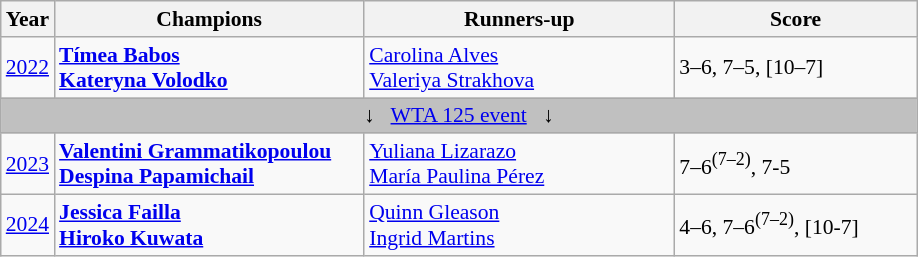<table class="wikitable" style="font-size:90%">
<tr>
<th>Year</th>
<th width="200">Champions</th>
<th width="200">Runners-up</th>
<th width="155">Score</th>
</tr>
<tr>
<td><a href='#'>2022</a></td>
<td> <strong><a href='#'>Tímea Babos</a></strong> <br>  <strong><a href='#'>Kateryna Volodko</a></strong></td>
<td> <a href='#'>Carolina Alves</a> <br>  <a href='#'>Valeriya Strakhova</a></td>
<td>3–6, 7–5, [10–7]</td>
</tr>
<tr style="background:silver;">
<td colspan="4" align="center">↓   <a href='#'>WTA 125 event</a>   ↓</td>
</tr>
<tr>
<td><a href='#'>2023</a></td>
<td> <strong><a href='#'>Valentini Grammatikopoulou</a></strong> <br>  <strong><a href='#'>Despina Papamichail</a></strong></td>
<td> <a href='#'>Yuliana Lizarazo</a> <br>  <a href='#'>María Paulina Pérez</a></td>
<td>7–6<sup>(7–2)</sup>, 7-5</td>
</tr>
<tr>
<td><a href='#'>2024</a></td>
<td> <strong><a href='#'>Jessica Failla</a></strong> <br>  <strong><a href='#'>Hiroko Kuwata</a></strong></td>
<td> <a href='#'>Quinn Gleason</a> <br>  <a href='#'>Ingrid Martins</a></td>
<td>4–6, 7–6<sup>(7–2)</sup>, [10-7]</td>
</tr>
</table>
